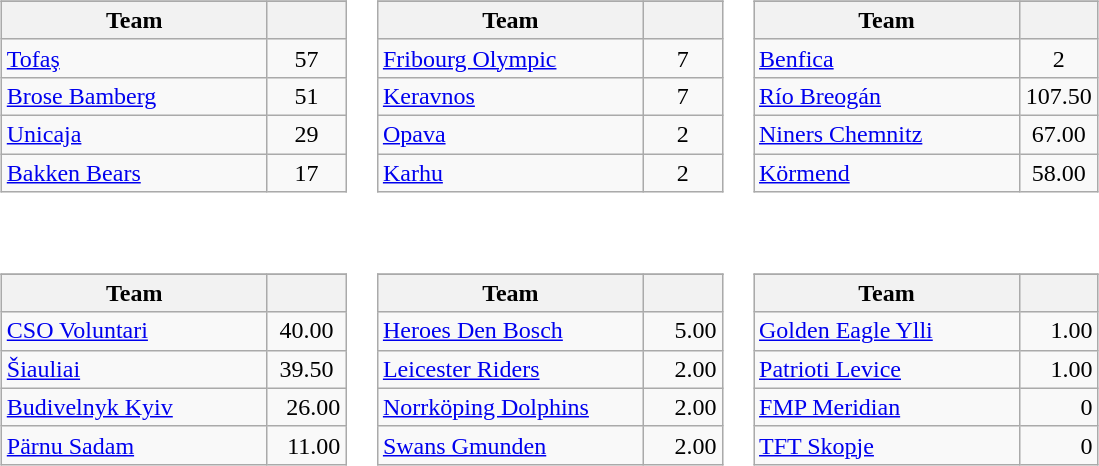<table>
<tr valign="top">
<td><br><table class="wikitable">
<tr>
</tr>
<tr>
<th width="170">Team</th>
<th width="45"></th>
</tr>
<tr>
<td> <a href='#'>Tofaş</a></td>
<td align="center">57</td>
</tr>
<tr>
<td> <a href='#'>Brose Bamberg</a></td>
<td align="center">51</td>
</tr>
<tr>
<td> <a href='#'>Unicaja</a></td>
<td align="center">29</td>
</tr>
<tr>
<td> <a href='#'>Bakken Bears</a></td>
<td align="center">17</td>
</tr>
</table>
</td>
<td><br><table class="wikitable">
<tr>
</tr>
<tr>
<th width="170">Team</th>
<th width="45"></th>
</tr>
<tr>
<td> <a href='#'>Fribourg Olympic</a></td>
<td align="center">7</td>
</tr>
<tr>
<td> <a href='#'>Keravnos</a></td>
<td align="center">7</td>
</tr>
<tr>
<td> <a href='#'>Opava</a></td>
<td align="center">2</td>
</tr>
<tr>
<td> <a href='#'>Karhu</a></td>
<td align="center">2</td>
</tr>
</table>
</td>
<td><br><table class="wikitable">
<tr>
</tr>
<tr>
<th width="170">Team</th>
<th width="45"></th>
</tr>
<tr>
<td> <a href='#'>Benfica</a></td>
<td align="center">2</td>
</tr>
<tr>
<td> <a href='#'>Río Breogán</a></td>
<td align="center">107.50</td>
</tr>
<tr>
<td> <a href='#'>Niners Chemnitz</a></td>
<td align="center">67.00</td>
</tr>
<tr>
<td> <a href='#'>Körmend</a></td>
<td align="center">58.00</td>
</tr>
</table>
</td>
</tr>
<tr>
<td><br><table class="wikitable">
<tr>
</tr>
<tr>
<th width="170">Team</th>
<th width="45"></th>
</tr>
<tr>
<td> <a href='#'>CSO Voluntari</a></td>
<td align="center">40.00</td>
</tr>
<tr>
<td> <a href='#'>Šiauliai</a></td>
<td align="center">39.50</td>
</tr>
<tr>
<td> <a href='#'>Budivelnyk Kyiv</a></td>
<td align="right">26.00</td>
</tr>
<tr>
<td> <a href='#'>Pärnu Sadam</a></td>
<td align="right">11.00</td>
</tr>
</table>
</td>
<td><br><table class="wikitable">
<tr>
</tr>
<tr>
<th width="170">Team</th>
<th width="45"></th>
</tr>
<tr>
<td> <a href='#'>Heroes Den Bosch</a></td>
<td align="right">5.00</td>
</tr>
<tr>
<td> <a href='#'>Leicester Riders</a></td>
<td align="right">2.00</td>
</tr>
<tr>
<td> <a href='#'>Norrköping Dolphins</a></td>
<td align="right">2.00</td>
</tr>
<tr>
<td> <a href='#'>Swans Gmunden</a></td>
<td align="right">2.00</td>
</tr>
</table>
</td>
<td><br><table class="wikitable">
<tr>
</tr>
<tr>
<th width="170">Team</th>
<th width="45"></th>
</tr>
<tr>
<td> <a href='#'>Golden Eagle Ylli</a></td>
<td align="right">1.00</td>
</tr>
<tr>
<td> <a href='#'>Patrioti Levice</a></td>
<td align="right">1.00</td>
</tr>
<tr>
<td> <a href='#'>FMP Meridian</a></td>
<td align="right">0</td>
</tr>
<tr>
<td> <a href='#'>TFT Skopje</a></td>
<td align="right">0</td>
</tr>
</table>
</td>
</tr>
</table>
